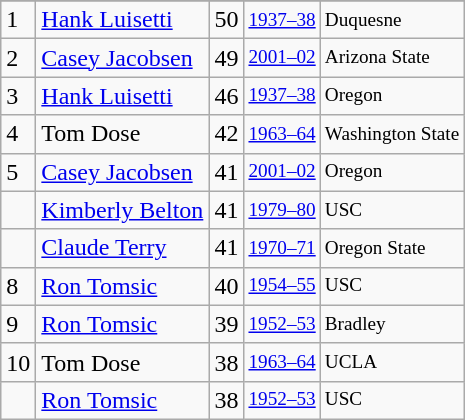<table class="wikitable">
<tr>
</tr>
<tr>
<td>1</td>
<td><a href='#'>Hank Luisetti</a></td>
<td>50</td>
<td style="font-size:80%;"><a href='#'>1937–38</a></td>
<td style="font-size:80%;">Duquesne</td>
</tr>
<tr>
<td>2</td>
<td><a href='#'>Casey Jacobsen</a></td>
<td>49</td>
<td style="font-size:80%;"><a href='#'>2001–02</a></td>
<td style="font-size:80%;">Arizona State</td>
</tr>
<tr>
<td>3</td>
<td><a href='#'>Hank Luisetti</a></td>
<td>46</td>
<td style="font-size:80%;"><a href='#'>1937–38</a></td>
<td style="font-size:80%;">Oregon</td>
</tr>
<tr>
<td>4</td>
<td>Tom Dose</td>
<td>42</td>
<td style="font-size:80%;"><a href='#'>1963–64</a></td>
<td style="font-size:80%;">Washington State</td>
</tr>
<tr>
<td>5</td>
<td><a href='#'>Casey Jacobsen</a></td>
<td>41</td>
<td style="font-size:80%;"><a href='#'>2001–02</a></td>
<td style="font-size:80%;">Oregon</td>
</tr>
<tr>
<td></td>
<td><a href='#'>Kimberly Belton</a></td>
<td>41</td>
<td style="font-size:80%;"><a href='#'>1979–80</a></td>
<td style="font-size:80%;">USC</td>
</tr>
<tr>
<td></td>
<td><a href='#'>Claude Terry</a></td>
<td>41</td>
<td style="font-size:80%;"><a href='#'>1970–71</a></td>
<td style="font-size:80%;">Oregon State</td>
</tr>
<tr>
<td>8</td>
<td><a href='#'>Ron Tomsic</a></td>
<td>40</td>
<td style="font-size:80%;"><a href='#'>1954–55</a></td>
<td style="font-size:80%;">USC</td>
</tr>
<tr>
<td>9</td>
<td><a href='#'>Ron Tomsic</a></td>
<td>39</td>
<td style="font-size:80%;"><a href='#'>1952–53</a></td>
<td style="font-size:80%;">Bradley</td>
</tr>
<tr>
<td>10</td>
<td>Tom Dose</td>
<td>38</td>
<td style="font-size:80%;"><a href='#'>1963–64</a></td>
<td style="font-size:80%;">UCLA</td>
</tr>
<tr>
<td></td>
<td><a href='#'>Ron Tomsic</a></td>
<td>38</td>
<td style="font-size:80%;"><a href='#'>1952–53</a></td>
<td style="font-size:80%;">USC</td>
</tr>
</table>
